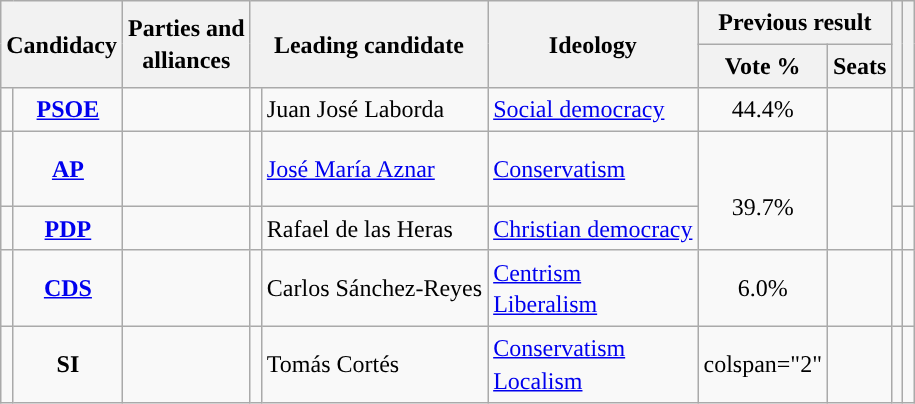<table class="wikitable" style="line-height:1.35em; text-align:left;">
<tr>
<th colspan="2" rowspan="2">Candidacy</th>
<th rowspan="2">Parties and<br>alliances</th>
<th colspan="2" rowspan="2">Leading candidate</th>
<th rowspan="2">Ideology</th>
<th colspan="2">Previous result</th>
<th rowspan="2"></th>
<th rowspan="2"></th>
</tr>
<tr>
<th>Vote %</th>
<th>Seats</th>
</tr>
<tr>
<td width="1" style="color:inherit;background:"></td>
<td align="center"><strong><a href='#'>PSOE</a></strong></td>
<td></td>
<td></td>
<td>Juan José Laborda</td>
<td><a href='#'>Social democracy</a></td>
<td align="center">44.4%</td>
<td></td>
<td></td>
<td><br></td>
</tr>
<tr>
<td style="color:inherit;background:"></td>
<td align="center"><strong><a href='#'>AP</a></strong></td>
<td></td>
<td></td>
<td><a href='#'>José María Aznar</a></td>
<td><a href='#'>Conservatism</a></td>
<td rowspan="2" align="center"><br>39.7%<br></td>
<td rowspan="2"></td>
<td></td>
<td><br><br></td>
</tr>
<tr>
<td style="color:inherit;background:"></td>
<td align="center"><strong><a href='#'>PDP</a></strong></td>
<td></td>
<td></td>
<td>Rafael de las Heras</td>
<td><a href='#'>Christian democracy</a></td>
<td></td>
<td></td>
</tr>
<tr>
<td style="color:inherit;background:"></td>
<td align="center"><strong><a href='#'>CDS</a></strong></td>
<td></td>
<td></td>
<td>Carlos Sánchez-Reyes</td>
<td><a href='#'>Centrism</a><br><a href='#'>Liberalism</a></td>
<td align="center">6.0%</td>
<td></td>
<td></td>
<td></td>
</tr>
<tr>
<td style="color:inherit;background:"></td>
<td align="center"><strong>SI</strong></td>
<td></td>
<td></td>
<td>Tomás Cortés</td>
<td><a href='#'>Conservatism</a><br><a href='#'>Localism</a></td>
<td>colspan="2" </td>
<td></td>
<td></td>
</tr>
</table>
